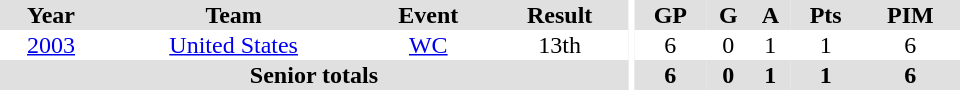<table border="0" cellpadding="1" cellspacing="0" ID="Table3" style="text-align:center; width:40em">
<tr ALIGN="center" bgcolor="#e0e0e0">
<th>Year</th>
<th>Team</th>
<th>Event</th>
<th>Result</th>
<th rowspan="99" bgcolor="#ffffff"></th>
<th>GP</th>
<th>G</th>
<th>A</th>
<th>Pts</th>
<th>PIM</th>
</tr>
<tr>
<td><a href='#'>2003</a></td>
<td><a href='#'>United States</a></td>
<td><a href='#'>WC</a></td>
<td>13th</td>
<td>6</td>
<td>0</td>
<td>1</td>
<td>1</td>
<td>6</td>
</tr>
<tr bgcolor="#e0e0e0">
<th colspan="4">Senior totals</th>
<th>6</th>
<th>0</th>
<th>1</th>
<th>1</th>
<th>6</th>
</tr>
</table>
